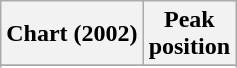<table class="wikitable sortable">
<tr>
<th>Chart (2002)</th>
<th>Peak<br>position</th>
</tr>
<tr>
</tr>
<tr>
</tr>
<tr>
</tr>
</table>
